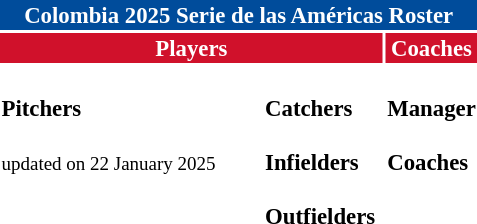<table class="toccolours" style="font-size: 95%;">
<tr>
<th colspan="10" style="background-color:#004C9B; color:#FFFFFF;";text-align:center;">Colombia 2025 Serie de las Américas Roster</th>
</tr>
<tr>
<th colspan="4" style="background-color: #D0112B; color:#FFFFFF">Players</th>
<th colspan="1" style="background-color: #D0112B; color:#FFFFFF">Coaches</th>
</tr>
<tr>
<td style="vertical-align:top;text-align:left;"><br><strong>Pitchers</strong><br>













<br><small><span></span> updated on 22 January 2025</small></td>
<td width="25px"></td>
<td style="vertical-align:top;text-align:left;"><br><strong>Catchers</strong><br>
<br><strong>Infielders</strong><br>



<br><strong>Outfielders</strong><br>



</td>
<td style="vertical-align:top;text-align:left;"></td>
<td style="vertical-align:top;text-align:left;"><br><strong>Manager</strong><br><br><strong>Coaches</strong></td>
</tr>
</table>
